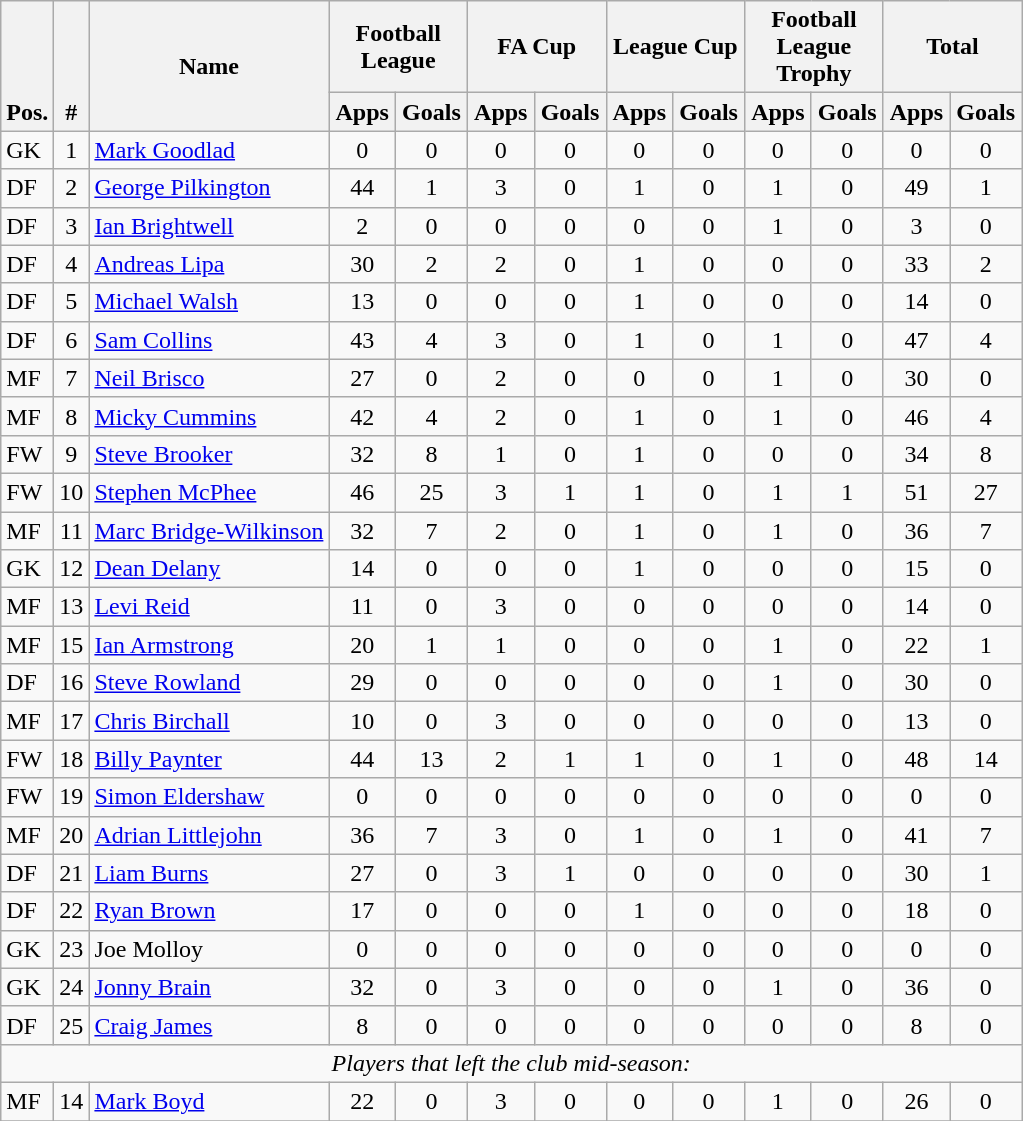<table class="wikitable" style="text-align:center">
<tr>
<th rowspan="2" valign="bottom">Pos.</th>
<th rowspan="2" valign="bottom">#</th>
<th rowspan="2">Name</th>
<th colspan="2" width="85">Football League</th>
<th colspan="2" width="85">FA Cup</th>
<th colspan="2" width="85">League Cup</th>
<th colspan="2" width="85">Football League Trophy</th>
<th colspan="2" width="85">Total</th>
</tr>
<tr>
<th>Apps</th>
<th>Goals</th>
<th>Apps</th>
<th>Goals</th>
<th>Apps</th>
<th>Goals</th>
<th>Apps</th>
<th>Goals</th>
<th>Apps</th>
<th>Goals</th>
</tr>
<tr>
<td align="left">GK</td>
<td>1</td>
<td align="left"> <a href='#'>Mark Goodlad</a></td>
<td>0</td>
<td>0</td>
<td>0</td>
<td>0</td>
<td>0</td>
<td>0</td>
<td>0</td>
<td>0</td>
<td>0</td>
<td>0</td>
</tr>
<tr>
<td align="left">DF</td>
<td>2</td>
<td align="left"> <a href='#'>George Pilkington</a></td>
<td>44</td>
<td>1</td>
<td>3</td>
<td>0</td>
<td>1</td>
<td>0</td>
<td>1</td>
<td>0</td>
<td>49</td>
<td>1</td>
</tr>
<tr>
<td align="left">DF</td>
<td>3</td>
<td align="left"> <a href='#'>Ian Brightwell</a></td>
<td>2</td>
<td>0</td>
<td>0</td>
<td>0</td>
<td>0</td>
<td>0</td>
<td>1</td>
<td>0</td>
<td>3</td>
<td>0</td>
</tr>
<tr>
<td align="left">DF</td>
<td>4</td>
<td align="left"> <a href='#'>Andreas Lipa</a></td>
<td>30</td>
<td>2</td>
<td>2</td>
<td>0</td>
<td>1</td>
<td>0</td>
<td>0</td>
<td>0</td>
<td>33</td>
<td>2</td>
</tr>
<tr>
<td align="left">DF</td>
<td>5</td>
<td align="left"> <a href='#'>Michael Walsh</a></td>
<td>13</td>
<td>0</td>
<td>0</td>
<td>0</td>
<td>1</td>
<td>0</td>
<td>0</td>
<td>0</td>
<td>14</td>
<td>0</td>
</tr>
<tr>
<td align="left">DF</td>
<td>6</td>
<td align="left"> <a href='#'>Sam Collins</a></td>
<td>43</td>
<td>4</td>
<td>3</td>
<td>0</td>
<td>1</td>
<td>0</td>
<td>1</td>
<td>0</td>
<td>47</td>
<td>4</td>
</tr>
<tr>
<td align="left">MF</td>
<td>7</td>
<td align="left"> <a href='#'>Neil Brisco</a></td>
<td>27</td>
<td>0</td>
<td>2</td>
<td>0</td>
<td>0</td>
<td>0</td>
<td>1</td>
<td>0</td>
<td>30</td>
<td>0</td>
</tr>
<tr>
<td align="left">MF</td>
<td>8</td>
<td align="left"> <a href='#'>Micky Cummins</a></td>
<td>42</td>
<td>4</td>
<td>2</td>
<td>0</td>
<td>1</td>
<td>0</td>
<td>1</td>
<td>0</td>
<td>46</td>
<td>4</td>
</tr>
<tr>
<td align="left">FW</td>
<td>9</td>
<td align="left"> <a href='#'>Steve Brooker</a></td>
<td>32</td>
<td>8</td>
<td>1</td>
<td>0</td>
<td>1</td>
<td>0</td>
<td>0</td>
<td>0</td>
<td>34</td>
<td>8</td>
</tr>
<tr>
<td align="left">FW</td>
<td>10</td>
<td align="left"> <a href='#'>Stephen McPhee</a></td>
<td>46</td>
<td>25</td>
<td>3</td>
<td>1</td>
<td>1</td>
<td>0</td>
<td>1</td>
<td>1</td>
<td>51</td>
<td>27</td>
</tr>
<tr>
<td align="left">MF</td>
<td>11</td>
<td align="left"> <a href='#'>Marc Bridge-Wilkinson</a></td>
<td>32</td>
<td>7</td>
<td>2</td>
<td>0</td>
<td>1</td>
<td>0</td>
<td>1</td>
<td>0</td>
<td>36</td>
<td>7</td>
</tr>
<tr>
<td align="left">GK</td>
<td>12</td>
<td align="left"> <a href='#'>Dean Delany</a></td>
<td>14</td>
<td>0</td>
<td>0</td>
<td>0</td>
<td>1</td>
<td>0</td>
<td>0</td>
<td>0</td>
<td>15</td>
<td>0</td>
</tr>
<tr>
<td align="left">MF</td>
<td>13</td>
<td align="left"> <a href='#'>Levi Reid</a></td>
<td>11</td>
<td>0</td>
<td>3</td>
<td>0</td>
<td>0</td>
<td>0</td>
<td>0</td>
<td>0</td>
<td>14</td>
<td>0</td>
</tr>
<tr>
<td align="left">MF</td>
<td>15</td>
<td align="left"> <a href='#'>Ian Armstrong</a></td>
<td>20</td>
<td>1</td>
<td>1</td>
<td>0</td>
<td>0</td>
<td>0</td>
<td>1</td>
<td>0</td>
<td>22</td>
<td>1</td>
</tr>
<tr>
<td align="left">DF</td>
<td>16</td>
<td align="left"> <a href='#'>Steve Rowland</a></td>
<td>29</td>
<td>0</td>
<td>0</td>
<td>0</td>
<td>0</td>
<td>0</td>
<td>1</td>
<td>0</td>
<td>30</td>
<td>0</td>
</tr>
<tr>
<td align="left">MF</td>
<td>17</td>
<td align="left"> <a href='#'>Chris Birchall</a></td>
<td>10</td>
<td>0</td>
<td>3</td>
<td>0</td>
<td>0</td>
<td>0</td>
<td>0</td>
<td>0</td>
<td>13</td>
<td>0</td>
</tr>
<tr>
<td align="left">FW</td>
<td>18</td>
<td align="left"> <a href='#'>Billy Paynter</a></td>
<td>44</td>
<td>13</td>
<td>2</td>
<td>1</td>
<td>1</td>
<td>0</td>
<td>1</td>
<td>0</td>
<td>48</td>
<td>14</td>
</tr>
<tr>
<td align="left">FW</td>
<td>19</td>
<td align="left"> <a href='#'>Simon Eldershaw</a></td>
<td>0</td>
<td>0</td>
<td>0</td>
<td>0</td>
<td>0</td>
<td>0</td>
<td>0</td>
<td>0</td>
<td>0</td>
<td>0</td>
</tr>
<tr>
<td align="left">MF</td>
<td>20</td>
<td align="left"> <a href='#'>Adrian Littlejohn</a></td>
<td>36</td>
<td>7</td>
<td>3</td>
<td>0</td>
<td>1</td>
<td>0</td>
<td>1</td>
<td>0</td>
<td>41</td>
<td>7</td>
</tr>
<tr>
<td align="left">DF</td>
<td>21</td>
<td align="left"> <a href='#'>Liam Burns</a></td>
<td>27</td>
<td>0</td>
<td>3</td>
<td>1</td>
<td>0</td>
<td>0</td>
<td>0</td>
<td>0</td>
<td>30</td>
<td>1</td>
</tr>
<tr>
<td align="left">DF</td>
<td>22</td>
<td align="left"> <a href='#'>Ryan Brown</a></td>
<td>17</td>
<td>0</td>
<td>0</td>
<td>0</td>
<td>1</td>
<td>0</td>
<td>0</td>
<td>0</td>
<td>18</td>
<td>0</td>
</tr>
<tr>
<td align="left">GK</td>
<td>23</td>
<td align="left"> Joe Molloy</td>
<td>0</td>
<td>0</td>
<td>0</td>
<td>0</td>
<td>0</td>
<td>0</td>
<td>0</td>
<td>0</td>
<td>0</td>
<td>0</td>
</tr>
<tr>
<td align="left">GK</td>
<td>24</td>
<td align="left"> <a href='#'>Jonny Brain</a></td>
<td>32</td>
<td>0</td>
<td>3</td>
<td>0</td>
<td>0</td>
<td>0</td>
<td>1</td>
<td>0</td>
<td>36</td>
<td>0</td>
</tr>
<tr>
<td align="left">DF</td>
<td>25</td>
<td align="left"> <a href='#'>Craig James</a></td>
<td>8</td>
<td>0</td>
<td>0</td>
<td>0</td>
<td>0</td>
<td>0</td>
<td>0</td>
<td>0</td>
<td>8</td>
<td>0</td>
</tr>
<tr>
<td colspan="14"><em>Players that left the club mid-season:</em></td>
</tr>
<tr>
<td align="left">MF</td>
<td>14</td>
<td align="left"> <a href='#'>Mark Boyd</a></td>
<td>22</td>
<td>0</td>
<td>3</td>
<td>0</td>
<td>0</td>
<td>0</td>
<td>1</td>
<td>0</td>
<td>26</td>
<td>0</td>
</tr>
<tr>
</tr>
</table>
